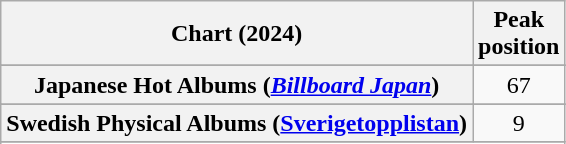<table class="wikitable sortable plainrowheaders" style="text-align:center">
<tr>
<th scope="col">Chart (2024)</th>
<th scope="col">Peak<br>position</th>
</tr>
<tr>
</tr>
<tr>
</tr>
<tr>
</tr>
<tr>
</tr>
<tr>
</tr>
<tr>
</tr>
<tr>
</tr>
<tr>
</tr>
<tr>
</tr>
<tr>
</tr>
<tr>
<th scope="row">Japanese Hot Albums (<em><a href='#'>Billboard Japan</a></em>)</th>
<td>67</td>
</tr>
<tr>
</tr>
<tr>
</tr>
<tr>
</tr>
<tr>
</tr>
<tr>
</tr>
<tr>
<th scope="row">Swedish Physical Albums (<a href='#'>Sverigetopplistan</a>)</th>
<td>9</td>
</tr>
<tr>
</tr>
<tr>
</tr>
<tr>
</tr>
</table>
